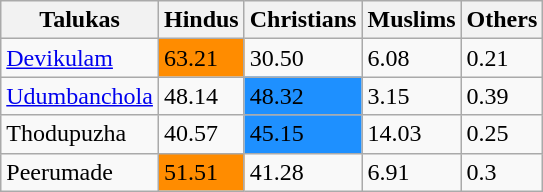<table class="wikitable sortable">
<tr>
<th>Talukas</th>
<th>Hindus</th>
<th>Christians</th>
<th>Muslims</th>
<th>Others</th>
</tr>
<tr>
<td><a href='#'>Devikulam</a></td>
<td style="background:darkorange">63.21</td>
<td>30.50</td>
<td>6.08</td>
<td>0.21</td>
</tr>
<tr>
<td><a href='#'>Udumbanchola</a></td>
<td>48.14</td>
<td style="background:dodgerblue">48.32</td>
<td>3.15</td>
<td>0.39</td>
</tr>
<tr>
<td>Thodupuzha</td>
<td>40.57</td>
<td style="background:dodgerblue">45.15</td>
<td>14.03</td>
<td>0.25</td>
</tr>
<tr>
<td>Peerumade</td>
<td style="background:darkorange">51.51</td>
<td>41.28</td>
<td>6.91</td>
<td>0.3</td>
</tr>
</table>
